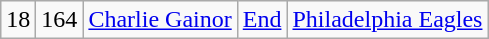<table class="wikitable" style="text-align:center">
<tr>
<td>18</td>
<td>164</td>
<td><a href='#'>Charlie Gainor</a></td>
<td><a href='#'>End</a></td>
<td><a href='#'>Philadelphia Eagles</a></td>
</tr>
</table>
